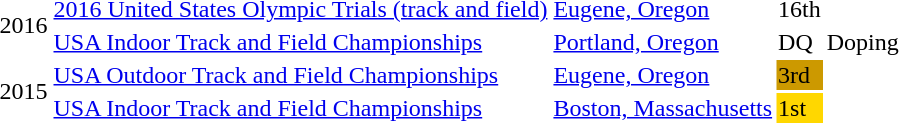<table>
<tr>
<td rowspan=2>2016</td>
<td><a href='#'>2016 United States Olympic Trials (track and field)</a></td>
<td><a href='#'>Eugene, Oregon</a></td>
<td>16th</td>
<td></td>
</tr>
<tr>
<td><a href='#'>USA Indoor Track and Field Championships</a></td>
<td><a href='#'>Portland, Oregon</a></td>
<td>DQ</td>
<td>Doping</td>
</tr>
<tr>
<td rowspan=2>2015</td>
<td><a href='#'>USA Outdoor Track and Field Championships</a></td>
<td><a href='#'>Eugene, Oregon</a></td>
<td bgcolor=cc9900>3rd</td>
<td></td>
</tr>
<tr>
<td><a href='#'>USA Indoor Track and Field Championships</a></td>
<td><a href='#'>Boston, Massachusetts</a></td>
<td bgcolor=gold>1st</td>
<td></td>
</tr>
</table>
